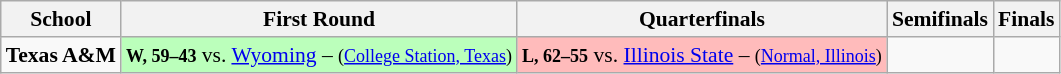<table class="sortable wikitable" style="white-space:nowrap; font-size:90%;">
<tr>
<th>School</th>
<th>First Round</th>
<th>Quarterfinals</th>
<th>Semifinals</th>
<th>Finals</th>
</tr>
<tr>
<td><strong>Texas A&M</strong></td>
<td style="background:#bfb;"><strong><small>W, 59–43</small></strong>  vs. <a href='#'>Wyoming</a> – <small>(<a href='#'>College Station, Texas</a>)</small></td>
<td style="background:#fbb;"><strong><small>L, 62–55</small></strong>  vs. <a href='#'>Illinois State</a> – <small>(<a href='#'>Normal, Illinois</a>)</small></td>
<td> </td>
<td> </td>
</tr>
</table>
